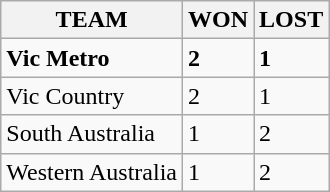<table class="wikitable">
<tr>
<th>TEAM</th>
<th>WON</th>
<th>LOST</th>
</tr>
<tr>
<td><strong>Vic Metro</strong></td>
<td><strong>2</strong></td>
<td><strong>1</strong></td>
</tr>
<tr>
<td>Vic Country</td>
<td>2</td>
<td>1</td>
</tr>
<tr>
<td>South Australia</td>
<td>1</td>
<td>2</td>
</tr>
<tr>
<td>Western Australia</td>
<td>1</td>
<td>2</td>
</tr>
</table>
